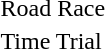<table>
<tr>
<td>Road Race</td>
<td></td>
<td></td>
<td></td>
</tr>
<tr>
<td>Time Trial</td>
<td></td>
<td></td>
<td></td>
</tr>
<tr>
</tr>
</table>
